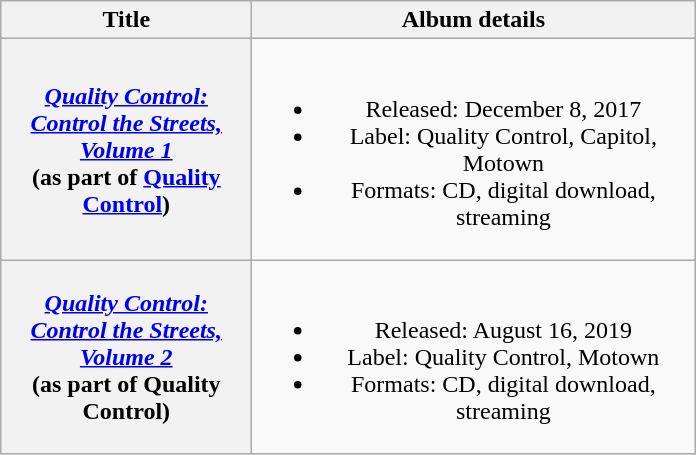<table class="wikitable plainrowheaders" style="text-align:center;">
<tr>
<th scope="col" style="width:10em;">Title</th>
<th scope="col" style="width:18em;">Album details</th>
</tr>
<tr>
<th scope="row"><em><a href='#'>Quality Control: Control the Streets, Volume 1</a></em><br><span>(as part of <a href='#'>Quality Control</a>)</span></th>
<td><br><ul><li>Released: December 8, 2017</li><li>Label: Quality Control, Capitol, Motown</li><li>Formats: CD, digital download, streaming</li></ul></td>
</tr>
<tr>
<th scope="row"><em><a href='#'>Quality Control: Control the Streets, Volume 2</a></em><br><span>(as part of Quality Control)</span></th>
<td><br><ul><li>Released: August 16, 2019</li><li>Label: Quality Control, Motown</li><li>Formats: CD, digital download, streaming</li></ul></td>
</tr>
</table>
